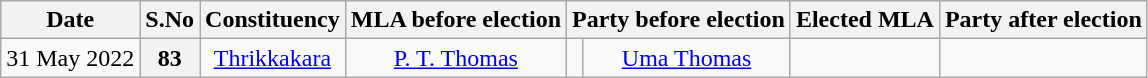<table class="wikitable sortable" style="text-align:center;">
<tr>
<th>Date</th>
<th>S.No</th>
<th>Constituency</th>
<th>MLA before election</th>
<th colspan="2">Party before election</th>
<th>Elected MLA</th>
<th colspan="2">Party after election</th>
</tr>
<tr>
<td>31 May 2022</td>
<th>83</th>
<td><a href='#'>Thrikkakara</a></td>
<td><a href='#'>P. T. Thomas</a></td>
<td></td>
<td><a href='#'>Uma Thomas</a></td>
<td></td>
</tr>
</table>
